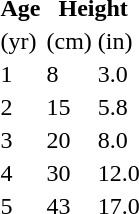<table>
<tr>
<th>Age</th>
<th colspan="2">Height</th>
</tr>
<tr>
<td>(yr)</td>
<td>(cm)</td>
<td>(in)</td>
</tr>
<tr>
<td>1</td>
<td>8</td>
<td>3.0</td>
</tr>
<tr>
<td>2</td>
<td>15</td>
<td>5.8</td>
</tr>
<tr>
<td>3</td>
<td>20</td>
<td>8.0</td>
</tr>
<tr>
<td>4</td>
<td>30</td>
<td>12.0</td>
</tr>
<tr>
<td>5</td>
<td>43</td>
<td>17.0</td>
</tr>
</table>
